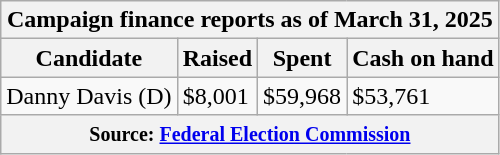<table class="wikitable sortable">
<tr>
<th colspan=4>Campaign finance reports as of March 31, 2025</th>
</tr>
<tr style="text-align:center;">
<th>Candidate</th>
<th>Raised</th>
<th>Spent</th>
<th>Cash on hand</th>
</tr>
<tr>
<td>Danny Davis (D)</td>
<td>$8,001</td>
<td>$59,968</td>
<td>$53,761</td>
</tr>
<tr>
<th colspan="4"><small>Source: <a href='#'>Federal Election Commission</a></small></th>
</tr>
</table>
